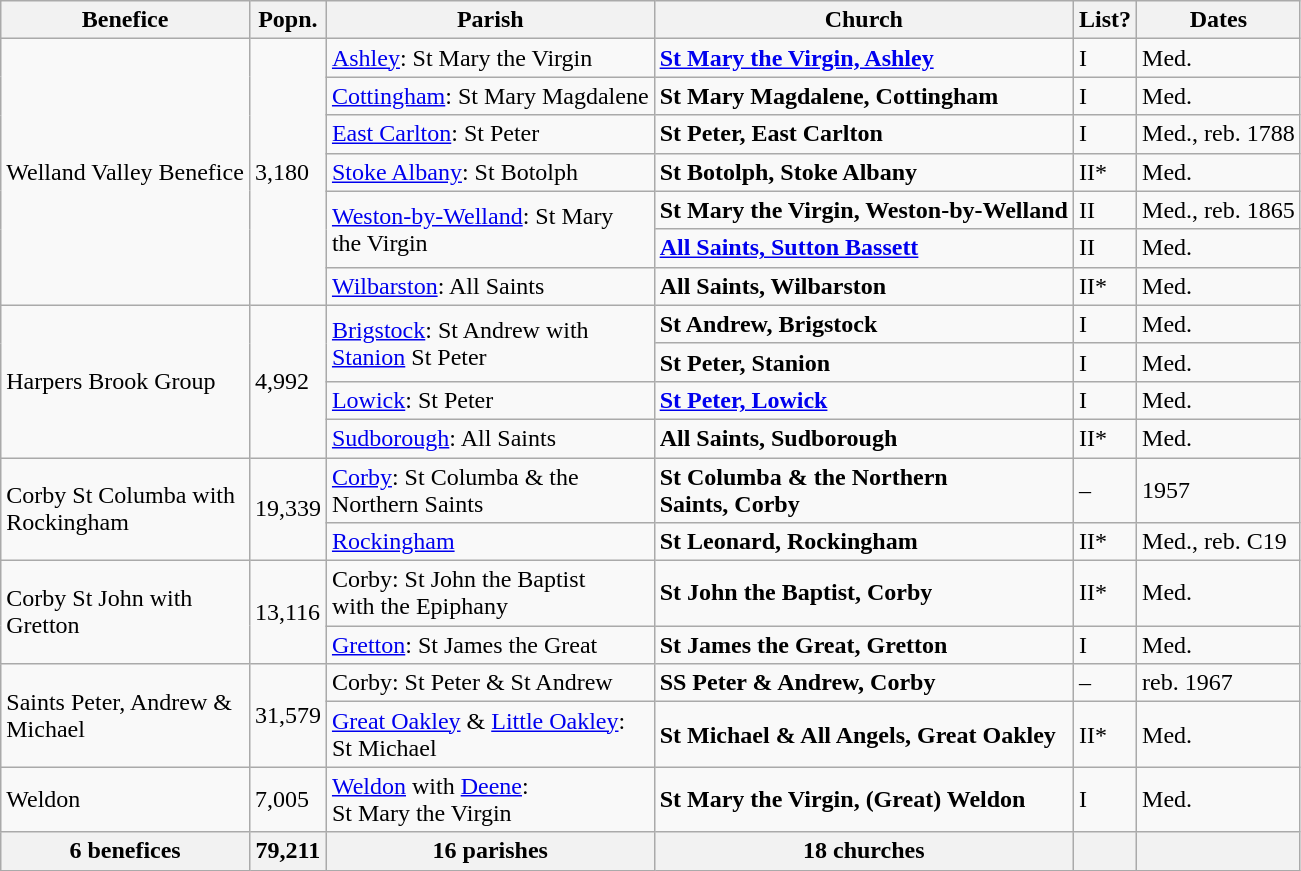<table class="wikitable sortable">
<tr>
<th>Benefice</th>
<th>Popn.</th>
<th>Parish</th>
<th><strong>Church</strong></th>
<th>List?</th>
<th data-sort-type="number">Dates</th>
</tr>
<tr>
<td rowspan="7">Welland Valley Benefice</td>
<td rowspan="7">3,180</td>
<td><a href='#'>Ashley</a>: St Mary the Virgin</td>
<td><a href='#'><strong>St Mary the Virgin, Ashley</strong></a></td>
<td>I</td>
<td data-sort-value="1100">Med.</td>
</tr>
<tr>
<td><a href='#'>Cottingham</a>: St Mary Magdalene</td>
<td><strong>St Mary Magdalene, Cottingham</strong></td>
<td>I</td>
<td data-sort-value="1100">Med.</td>
</tr>
<tr>
<td><a href='#'>East Carlton</a>: St Peter</td>
<td><strong>St Peter, East Carlton</strong></td>
<td>I</td>
<td data-sort-value="1100.1788">Med., reb. 1788</td>
</tr>
<tr>
<td><a href='#'>Stoke Albany</a>: St Botolph</td>
<td><strong>St Botolph, Stoke Albany</strong></td>
<td>II*</td>
<td data-sort-value="1100">Med.</td>
</tr>
<tr>
<td rowspan="2"><a href='#'>Weston-by-Welland</a>: St Mary<br>the Virgin</td>
<td><strong>St Mary the Virgin, Weston-by-Welland</strong></td>
<td>II</td>
<td data-sort-value="1100.1865">Med., reb. 1865</td>
</tr>
<tr>
<td><a href='#'><strong>All Saints, Sutton Bassett</strong></a></td>
<td>II</td>
<td data-sort-value="1100">Med.</td>
</tr>
<tr>
<td><a href='#'>Wilbarston</a>: All Saints</td>
<td><strong>All Saints, Wilbarston</strong></td>
<td>II*</td>
<td data-sort-value="1100">Med.</td>
</tr>
<tr>
<td rowspan="4">Harpers Brook Group</td>
<td rowspan="4">4,992</td>
<td rowspan="2"><a href='#'>Brigstock</a>: St Andrew with<br><a href='#'>Stanion</a> St Peter</td>
<td><strong>St Andrew, Brigstock</strong></td>
<td>I</td>
<td data-sort-value="1100">Med.</td>
</tr>
<tr>
<td><strong>St Peter, Stanion</strong></td>
<td>I</td>
<td data-sort-value="1100">Med.</td>
</tr>
<tr>
<td><a href='#'>Lowick</a>: St Peter</td>
<td><a href='#'><strong>St Peter, Lowick</strong></a></td>
<td>I</td>
<td data-sort-value="1100">Med.</td>
</tr>
<tr>
<td><a href='#'>Sudborough</a>: All Saints</td>
<td><strong>All Saints, Sudborough</strong></td>
<td>II*</td>
<td data-sort-value="1100">Med.</td>
</tr>
<tr>
<td rowspan="2">Corby St Columba with<br>Rockingham</td>
<td rowspan="2">19,339</td>
<td><a href='#'>Corby</a>: St Columba & the<br>Northern Saints</td>
<td><strong>St Columba & the Northern</strong><br><strong>Saints, Corby</strong></td>
<td>–</td>
<td>1957</td>
</tr>
<tr>
<td><a href='#'>Rockingham</a></td>
<td><strong>St Leonard, Rockingham</strong></td>
<td>II*</td>
<td data-sort-value="1100.1850">Med., reb. C19</td>
</tr>
<tr>
<td rowspan="2">Corby St John with<br>Gretton</td>
<td rowspan="2">13,116</td>
<td>Corby: St John the Baptist<br>with the Epiphany</td>
<td><strong>St John the Baptist, Corby</strong></td>
<td>II*</td>
<td data-sort-value="1100">Med.</td>
</tr>
<tr>
<td><a href='#'>Gretton</a>: St James the Great</td>
<td><strong>St James the Great, Gretton</strong></td>
<td>I</td>
<td data-sort-value="1100">Med.</td>
</tr>
<tr>
<td rowspan="2">Saints Peter, Andrew &<br>Michael</td>
<td rowspan="2">31,579</td>
<td>Corby: St Peter & St Andrew</td>
<td><strong>SS Peter & Andrew, Corby</strong></td>
<td>–</td>
<td data-sort-value="1955">reb. 1967</td>
</tr>
<tr>
<td><a href='#'>Great Oakley</a> & <a href='#'>Little Oakley</a>:<br>St Michael</td>
<td><strong>St Michael & All Angels, Great Oakley</strong></td>
<td>II*</td>
<td data-sort-value="1100">Med.</td>
</tr>
<tr>
<td>Weldon</td>
<td>7,005</td>
<td><a href='#'>Weldon</a> with <a href='#'>Deene</a>:<br>St Mary the Virgin</td>
<td><strong>St Mary the Virgin, (Great) Weldon</strong></td>
<td>I</td>
<td data-sort-value="1100">Med.</td>
</tr>
<tr>
<th>6 benefices</th>
<th>79,211</th>
<th>16 parishes</th>
<th>18 churches</th>
<th></th>
<th></th>
</tr>
</table>
